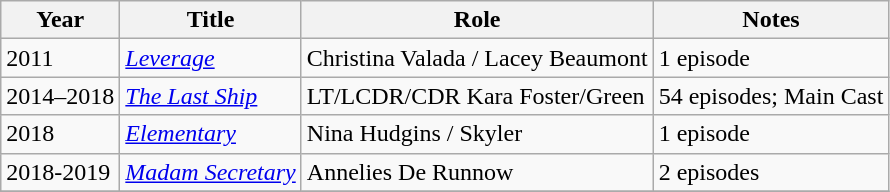<table class="wikitable sortable">
<tr>
<th>Year</th>
<th>Title</th>
<th>Role</th>
<th>Notes</th>
</tr>
<tr>
<td>2011</td>
<td><em><a href='#'>Leverage</a></em></td>
<td>Christina Valada / Lacey Beaumont</td>
<td>1 episode</td>
</tr>
<tr>
<td>2014–2018</td>
<td><em><a href='#'>The Last Ship</a></em></td>
<td>LT/LCDR/CDR Kara Foster/Green</td>
<td>54 episodes; Main Cast</td>
</tr>
<tr>
<td>2018</td>
<td><em><a href='#'>Elementary</a></em></td>
<td>Nina Hudgins / Skyler</td>
<td>1 episode</td>
</tr>
<tr>
<td>2018-2019</td>
<td><em><a href='#'>Madam Secretary</a></em></td>
<td>Annelies De Runnow</td>
<td>2 episodes</td>
</tr>
<tr>
</tr>
</table>
